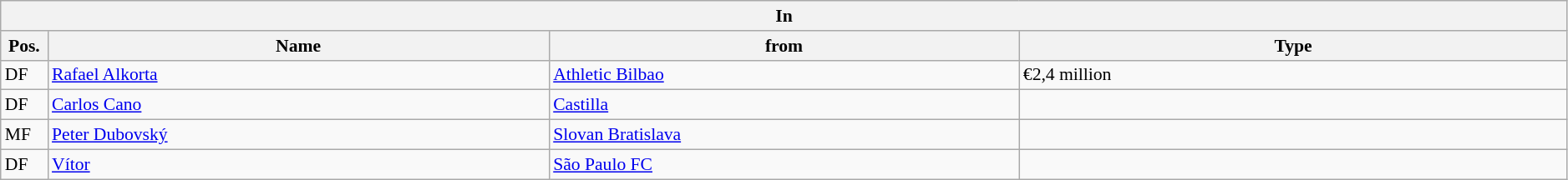<table class="wikitable" style="font-size:90%;width:99%;">
<tr>
<th colspan="4">In</th>
</tr>
<tr>
<th width=3%>Pos.</th>
<th width=32%>Name</th>
<th width=30%>from</th>
<th width=35%>Type</th>
</tr>
<tr>
<td>DF</td>
<td><a href='#'>Rafael Alkorta</a></td>
<td><a href='#'>Athletic Bilbao</a></td>
<td>€2,4 million</td>
</tr>
<tr>
<td>DF</td>
<td><a href='#'>Carlos Cano</a></td>
<td><a href='#'>Castilla</a></td>
<td></td>
</tr>
<tr>
<td>MF</td>
<td><a href='#'>Peter Dubovský</a></td>
<td><a href='#'>Slovan Bratislava</a></td>
<td></td>
</tr>
<tr>
<td>DF</td>
<td><a href='#'>Vítor</a></td>
<td><a href='#'>São Paulo FC</a></td>
<td></td>
</tr>
</table>
